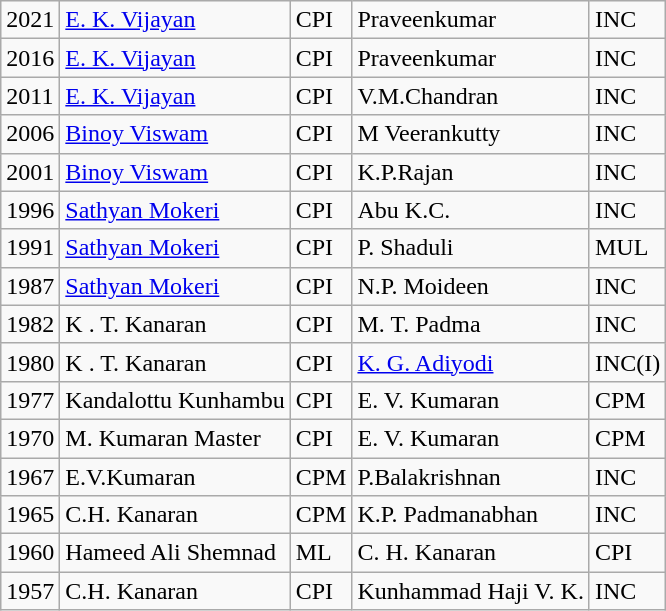<table class="wikitable">
<tr>
<td>2021</td>
<td><a href='#'>E. K. Vijayan</a></td>
<td>CPI</td>
<td>Praveenkumar</td>
<td>INC</td>
</tr>
<tr>
<td>2016</td>
<td><a href='#'>E. K. Vijayan</a></td>
<td>CPI</td>
<td>Praveenkumar</td>
<td>INC</td>
</tr>
<tr>
<td>2011</td>
<td><a href='#'>E. K. Vijayan</a></td>
<td>CPI</td>
<td>V.M.Chandran</td>
<td>INC</td>
</tr>
<tr>
<td>2006</td>
<td><a href='#'>Binoy Viswam</a></td>
<td>CPI</td>
<td>M Veerankutty</td>
<td>INC</td>
</tr>
<tr>
<td>2001</td>
<td><a href='#'>Binoy Viswam</a></td>
<td>CPI</td>
<td>K.P.Rajan</td>
<td>INC</td>
</tr>
<tr>
<td>1996</td>
<td><a href='#'>Sathyan Mokeri</a></td>
<td>CPI</td>
<td>Abu K.C.</td>
<td>INC</td>
</tr>
<tr>
<td>1991</td>
<td><a href='#'>Sathyan Mokeri</a></td>
<td>CPI</td>
<td>P. Shaduli</td>
<td>MUL</td>
</tr>
<tr>
<td>1987</td>
<td><a href='#'>Sathyan Mokeri</a></td>
<td>CPI</td>
<td>N.P. Moideen</td>
<td>INC</td>
</tr>
<tr>
<td>1982</td>
<td>K . T. Kanaran</td>
<td>CPI</td>
<td>M. T. Padma</td>
<td>INC</td>
</tr>
<tr>
<td>1980</td>
<td>K . T. Kanaran</td>
<td>CPI</td>
<td><a href='#'>K. G. Adiyodi</a></td>
<td>INC(I)</td>
</tr>
<tr>
<td>1977</td>
<td>Kandalottu Kunhambu</td>
<td>CPI</td>
<td>E. V. Kumaran</td>
<td>CPM</td>
</tr>
<tr>
<td>1970</td>
<td>M. Kumaran Master</td>
<td>CPI</td>
<td>E. V. Kumaran</td>
<td>CPM</td>
</tr>
<tr>
<td>1967</td>
<td>E.V.Kumaran</td>
<td>CPM</td>
<td>P.Balakrishnan</td>
<td>INC</td>
</tr>
<tr>
<td>1965</td>
<td>C.H. Kanaran</td>
<td>CPM</td>
<td>K.P. Padmanabhan</td>
<td>INC</td>
</tr>
<tr>
<td>1960</td>
<td>Hameed Ali Shemnad</td>
<td>ML</td>
<td>C. H. Kanaran</td>
<td>CPI</td>
</tr>
<tr>
<td>1957</td>
<td>C.H. Kanaran</td>
<td>CPI</td>
<td>Kunhammad Haji V. K.</td>
<td>INC</td>
</tr>
</table>
